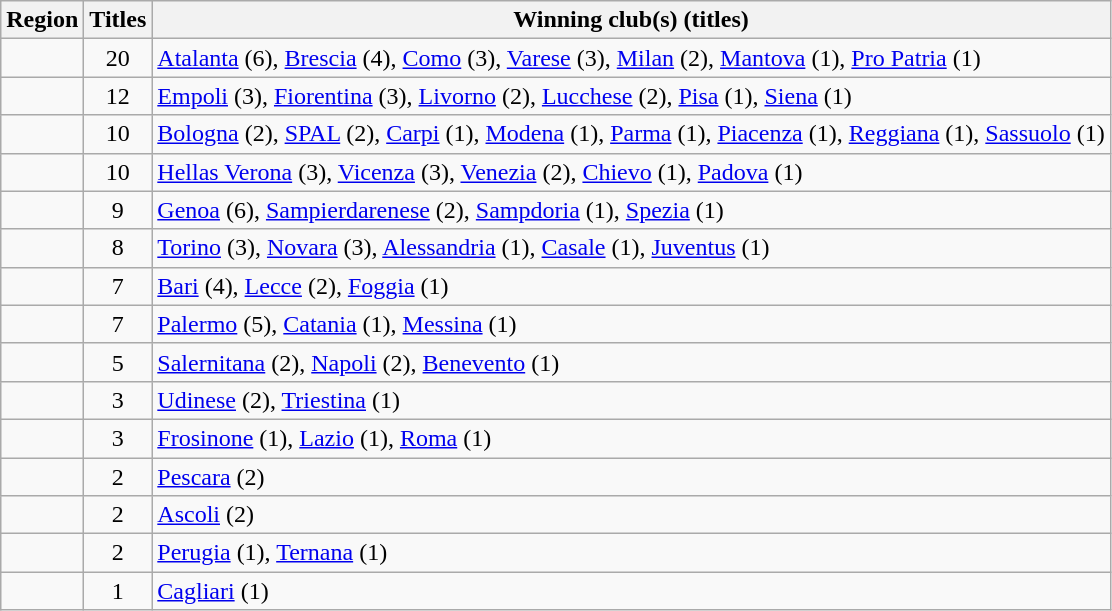<table class="wikitable">
<tr>
<th>Region</th>
<th>Titles</th>
<th>Winning club(s) (titles)</th>
</tr>
<tr>
<td></td>
<td style="text-align: center;">20</td>
<td><a href='#'>Atalanta</a> (6), <a href='#'>Brescia</a> (4), <a href='#'>Como</a> (3), <a href='#'>Varese</a> (3), <a href='#'>Milan</a> (2), <a href='#'>Mantova</a> (1), <a href='#'>Pro Patria</a> (1)</td>
</tr>
<tr>
<td></td>
<td style="text-align: center;">12</td>
<td><a href='#'>Empoli</a> (3), <a href='#'>Fiorentina</a> (3), <a href='#'>Livorno</a> (2), <a href='#'>Lucchese</a> (2), <a href='#'>Pisa</a> (1), <a href='#'>Siena</a> (1)</td>
</tr>
<tr>
<td></td>
<td style="text-align: center;">10</td>
<td><a href='#'>Bologna</a> (2), <a href='#'>SPAL</a> (2), <a href='#'>Carpi</a> (1), <a href='#'>Modena</a> (1), <a href='#'>Parma</a> (1), <a href='#'>Piacenza</a> (1), <a href='#'>Reggiana</a> (1), <a href='#'>Sassuolo</a> (1)</td>
</tr>
<tr>
<td></td>
<td style="text-align: center;">10</td>
<td><a href='#'>Hellas Verona</a> (3), <a href='#'>Vicenza</a> (3), <a href='#'>Venezia</a> (2), <a href='#'>Chievo</a> (1), <a href='#'>Padova</a> (1)</td>
</tr>
<tr>
<td></td>
<td style="text-align: center;">9</td>
<td><a href='#'>Genoa</a> (6), <a href='#'>Sampierdarenese</a> (2), <a href='#'>Sampdoria</a> (1), <a href='#'>Spezia</a> (1)</td>
</tr>
<tr>
<td></td>
<td style="text-align: center;">8</td>
<td><a href='#'>Torino</a> (3), <a href='#'>Novara</a> (3), <a href='#'>Alessandria</a> (1), <a href='#'>Casale</a> (1), <a href='#'>Juventus</a> (1)</td>
</tr>
<tr>
<td></td>
<td style="text-align: center;">7</td>
<td><a href='#'>Bari</a> (4), <a href='#'>Lecce</a> (2), <a href='#'>Foggia</a> (1)</td>
</tr>
<tr>
<td></td>
<td style="text-align: center;">7</td>
<td><a href='#'>Palermo</a> (5), <a href='#'>Catania</a> (1), <a href='#'>Messina</a> (1)</td>
</tr>
<tr>
<td></td>
<td style="text-align: center;">5</td>
<td><a href='#'>Salernitana</a> (2), <a href='#'>Napoli</a> (2), <a href='#'>Benevento</a> (1)</td>
</tr>
<tr>
<td></td>
<td style="text-align: center;">3</td>
<td><a href='#'>Udinese</a> (2), <a href='#'>Triestina</a> (1)</td>
</tr>
<tr>
<td></td>
<td style="text-align: center;">3</td>
<td><a href='#'>Frosinone</a> (1), <a href='#'>Lazio</a> (1), <a href='#'>Roma</a> (1)</td>
</tr>
<tr>
<td></td>
<td style="text-align: center;">2</td>
<td><a href='#'>Pescara</a> (2)</td>
</tr>
<tr>
<td></td>
<td style="text-align: center;">2</td>
<td><a href='#'>Ascoli</a> (2)</td>
</tr>
<tr>
<td></td>
<td style="text-align: center;">2</td>
<td><a href='#'>Perugia</a> (1), <a href='#'>Ternana</a> (1)</td>
</tr>
<tr>
<td></td>
<td style="text-align: center;">1</td>
<td><a href='#'>Cagliari</a> (1)</td>
</tr>
</table>
